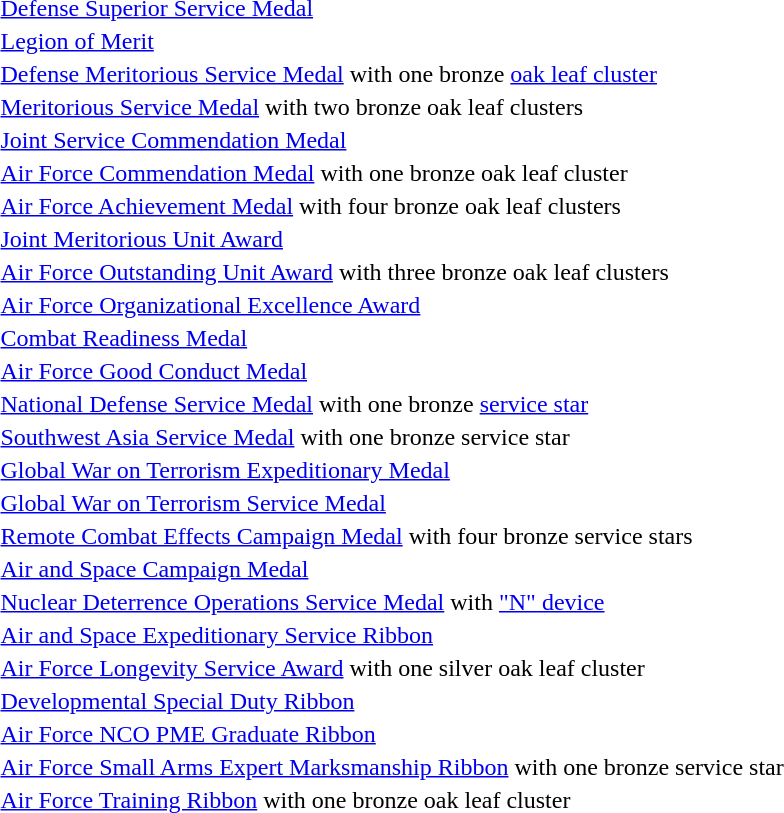<table>
<tr>
<td></td>
<td><a href='#'>Defense Superior Service Medal</a></td>
</tr>
<tr>
<td></td>
<td><a href='#'>Legion of Merit</a></td>
</tr>
<tr>
<td></td>
<td><a href='#'>Defense Meritorious Service Medal</a> with one bronze <a href='#'>oak leaf cluster</a></td>
</tr>
<tr>
<td></td>
<td><a href='#'>Meritorious Service Medal</a> with two bronze oak leaf clusters</td>
</tr>
<tr>
<td></td>
<td><a href='#'>Joint Service Commendation Medal</a></td>
</tr>
<tr>
<td></td>
<td><a href='#'>Air Force Commendation Medal</a> with one bronze oak leaf cluster</td>
</tr>
<tr>
<td></td>
<td><a href='#'>Air Force Achievement Medal</a> with four bronze oak leaf clusters</td>
</tr>
<tr>
<td></td>
<td><a href='#'>Joint Meritorious Unit Award</a></td>
</tr>
<tr>
<td></td>
<td><a href='#'>Air Force Outstanding Unit Award</a> with three bronze oak leaf clusters</td>
</tr>
<tr>
<td></td>
<td><a href='#'>Air Force Organizational Excellence Award</a></td>
</tr>
<tr>
<td></td>
<td><a href='#'>Combat Readiness Medal</a></td>
</tr>
<tr>
<td></td>
<td><a href='#'>Air Force Good Conduct Medal</a></td>
</tr>
<tr>
<td></td>
<td><a href='#'>National Defense Service Medal</a> with one bronze <a href='#'>service star</a></td>
</tr>
<tr>
<td></td>
<td><a href='#'>Southwest Asia Service Medal</a> with one bronze service star</td>
</tr>
<tr>
<td></td>
<td><a href='#'>Global War on Terrorism Expeditionary Medal</a></td>
</tr>
<tr>
<td></td>
<td><a href='#'>Global War on Terrorism Service Medal</a></td>
</tr>
<tr>
<td></td>
<td><a href='#'>Remote Combat Effects Campaign Medal</a> with four bronze service stars</td>
</tr>
<tr>
<td></td>
<td><a href='#'>Air and Space Campaign Medal</a></td>
</tr>
<tr>
<td><span></span></td>
<td><a href='#'>Nuclear Deterrence Operations Service Medal</a> with <a href='#'>"N" device</a></td>
</tr>
<tr>
<td></td>
<td><a href='#'>Air and Space Expeditionary Service Ribbon</a></td>
</tr>
<tr>
<td></td>
<td><a href='#'>Air Force Longevity Service Award</a> with one silver oak leaf cluster</td>
</tr>
<tr>
<td></td>
<td><a href='#'>Developmental Special Duty Ribbon</a></td>
</tr>
<tr>
<td></td>
<td><a href='#'>Air Force NCO PME Graduate Ribbon</a></td>
</tr>
<tr>
<td></td>
<td><a href='#'>Air Force Small Arms Expert Marksmanship Ribbon</a> with one bronze service star</td>
</tr>
<tr>
<td></td>
<td><a href='#'>Air Force Training Ribbon</a> with one bronze oak leaf cluster</td>
</tr>
</table>
